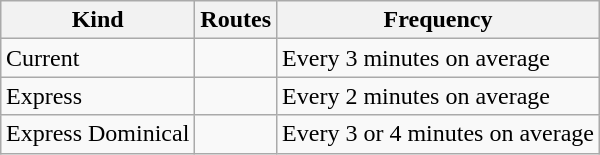<table class="wikitable" style="margin:1em auto;">
<tr>
<th>Kind</th>
<th>Routes</th>
<th>Frequency</th>
</tr>
<tr>
<td>Current</td>
<td>  </td>
<td>Every 3 minutes on average</td>
</tr>
<tr>
<td>Express</td>
<td>   </td>
<td>Every 2 minutes on average</td>
</tr>
<tr>
<td>Express Dominical</td>
<td> </td>
<td>Every 3 or 4 minutes on average</td>
</tr>
</table>
